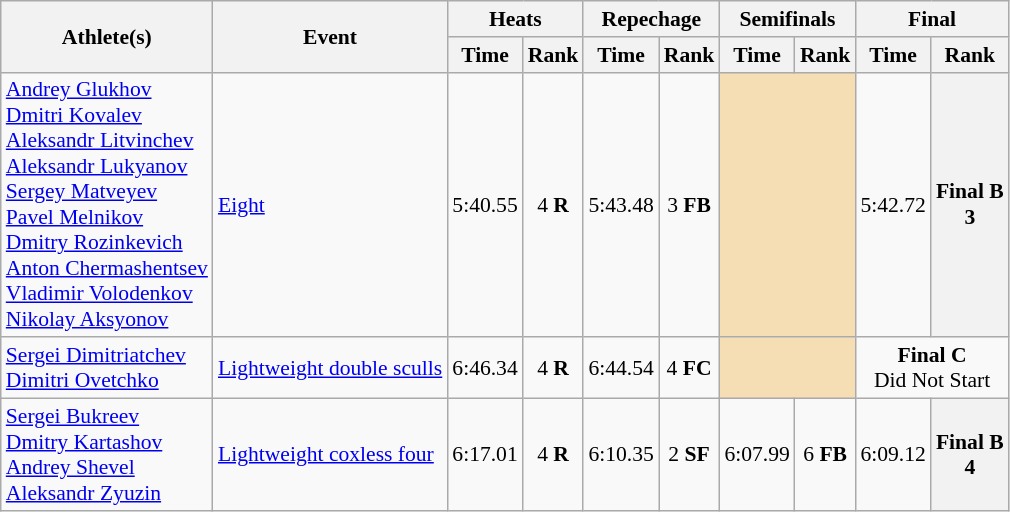<table class="wikitable" style="font-size:90%">
<tr>
<th rowspan="2">Athlete(s)</th>
<th rowspan="2">Event</th>
<th colspan="2">Heats</th>
<th colspan="2">Repechage</th>
<th colspan="2">Semifinals</th>
<th colspan="2">Final</th>
</tr>
<tr>
<th>Time</th>
<th>Rank</th>
<th>Time</th>
<th>Rank</th>
<th>Time</th>
<th>Rank</th>
<th>Time</th>
<th>Rank</th>
</tr>
<tr>
<td><a href='#'>Andrey Glukhov</a><br><a href='#'>Dmitri Kovalev</a> <br><a href='#'>Aleksandr Litvinchev</a><br><a href='#'>Aleksandr Lukyanov</a><br><a href='#'>Sergey Matveyev</a><br><a href='#'>Pavel Melnikov</a><br><a href='#'>Dmitry Rozinkevich</a><br><a href='#'>Anton Chermashentsev</a><br><a href='#'>Vladimir Volodenkov</a><br><a href='#'>Nikolay Aksyonov</a></td>
<td><a href='#'>Eight</a></td>
<td align="center">5:40.55</td>
<td align="center">4 <strong>R</strong></td>
<td align="center">5:43.48</td>
<td align="center">3 <strong>FB</strong></td>
<td colspan="2" bgcolor="wheat"></td>
<td align="center">5:42.72</td>
<th align="center"><strong>Final B</strong><br>3</th>
</tr>
<tr>
<td><a href='#'>Sergei Dimitriatchev</a><br><a href='#'>Dimitri Ovetchko</a></td>
<td><a href='#'>Lightweight double sculls</a></td>
<td align="center">6:46.34</td>
<td align="center">4 <strong>R</strong></td>
<td align="center">6:44.54</td>
<td align="center">4 <strong>FC</strong></td>
<td colspan="2" bgcolor="wheat"></td>
<td colspan="2" align="center"><strong>Final C</strong><br>Did Not Start</td>
</tr>
<tr>
<td><a href='#'>Sergei Bukreev</a><br><a href='#'>Dmitry Kartashov</a> <br><a href='#'>Andrey Shevel</a><br><a href='#'>Aleksandr Zyuzin</a></td>
<td><a href='#'>Lightweight coxless four</a></td>
<td align="center">6:17.01</td>
<td align="center">4 <strong>R</strong></td>
<td align="center">6:10.35</td>
<td align="center">2 <strong>SF</strong></td>
<td align="center">6:07.99</td>
<td align="center">6 <strong>FB</strong></td>
<td align="center">6:09.12</td>
<th align="center"><strong>Final B</strong><br>4</th>
</tr>
</table>
